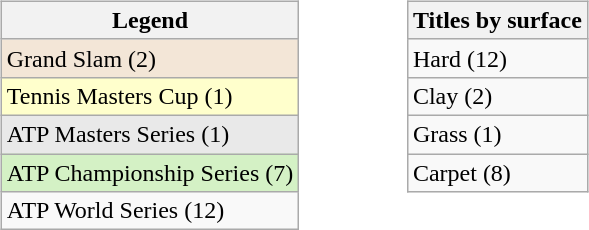<table width=43%>
<tr>
<td valign=top width=33% align=left><br><table class="wikitable">
<tr>
<th>Legend</th>
</tr>
<tr bgcolor="#f3e6d7">
<td>Grand Slam (2)</td>
</tr>
<tr bgcolor="ffffcc">
<td>Tennis Masters Cup (1)</td>
</tr>
<tr bgcolor="#e9e9e9">
<td>ATP Masters Series (1)</td>
</tr>
<tr bgcolor="#d4f1c5">
<td>ATP Championship Series (7)</td>
</tr>
<tr>
<td>ATP World Series (12)</td>
</tr>
</table>
</td>
<td valign=top width=33% align=left><br><table class="wikitable">
<tr>
<th>Titles by surface</th>
</tr>
<tr>
<td>Hard (12)</td>
</tr>
<tr>
<td>Clay (2)</td>
</tr>
<tr>
<td>Grass (1)</td>
</tr>
<tr>
<td>Carpet (8)</td>
</tr>
</table>
</td>
</tr>
</table>
